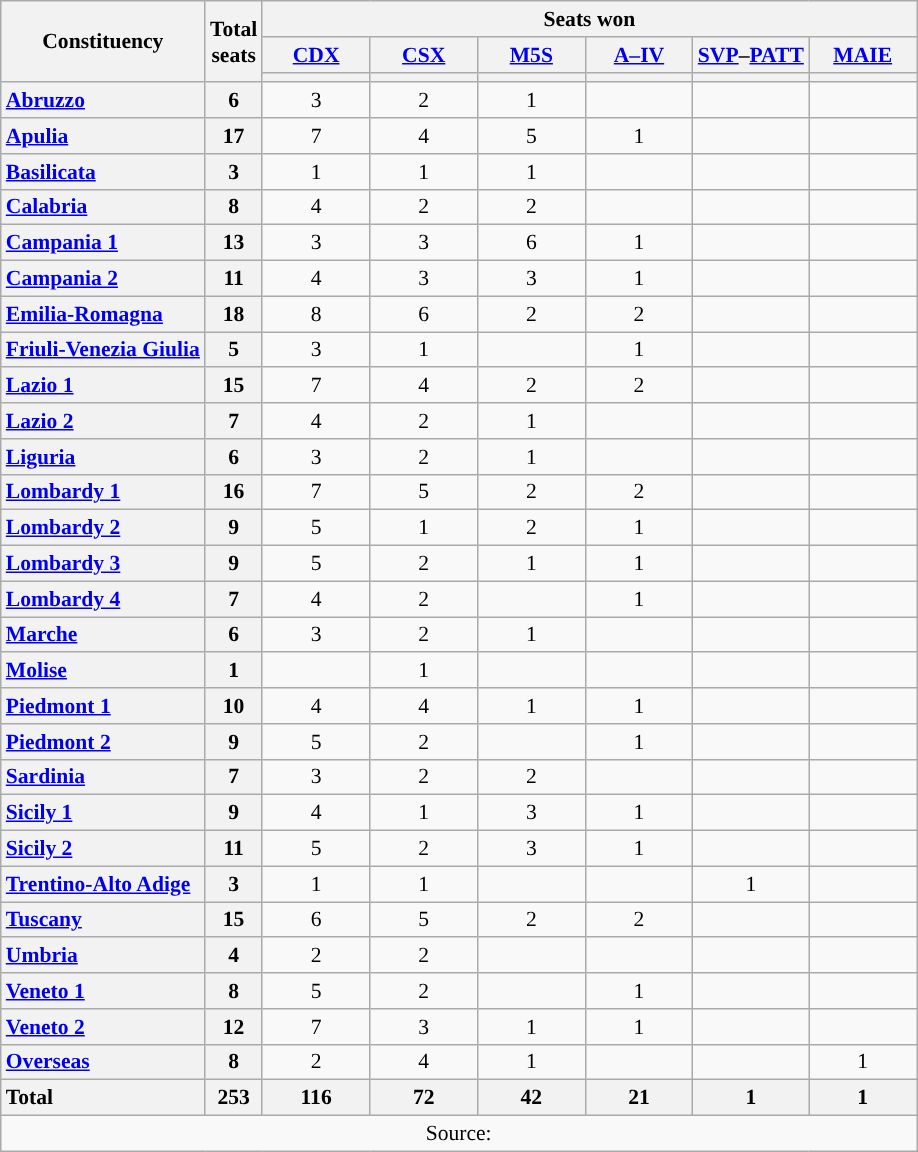<table class="wikitable" style="text-align:center; font-size: 0.9em;">
<tr>
<th rowspan="3">Constituency</th>
<th rowspan="3">Total<br>seats</th>
<th colspan="6">Seats won</th>
</tr>
<tr>
<th class="unsortable" style="width:65px;"><a href='#'>CDX</a></th>
<th class="unsortable" style="width:65px;"><a href='#'>CSX</a></th>
<th class="unsortable" style="width:65px;"><a href='#'>M5S</a></th>
<th class="unsortable" style="width:65px;"><a href='#'>A–IV</a></th>
<th class="unsortable" style="width:65px;"><a href='#'>SVP</a>–<a href='#'>PATT</a></th>
<th class="unsortable" style="width:65px;"><a href='#'>MAIE</a></th>
</tr>
<tr>
<th style="background:"></th>
<th style="background:"></th>
<th style="background:"></th>
<th style="background:"></th>
<th style="background:"></th>
<th style="background:"></th>
</tr>
<tr>
<th style="text-align: left;"><a href='#'>Abruzzo</a></th>
<th>6</th>
<td>3</td>
<td>2</td>
<td>1</td>
<td></td>
<td></td>
<td></td>
</tr>
<tr>
<th style="text-align: left;"><a href='#'>Apulia</a></th>
<th>17</th>
<td>7</td>
<td>4</td>
<td>5</td>
<td>1</td>
<td></td>
<td></td>
</tr>
<tr>
<th style="text-align: left;"><a href='#'>Basilicata</a></th>
<th>3</th>
<td>1</td>
<td>1</td>
<td>1</td>
<td></td>
<td></td>
<td></td>
</tr>
<tr>
<th style="text-align: left;"><a href='#'>Calabria</a></th>
<th>8</th>
<td>4</td>
<td>2</td>
<td>2</td>
<td></td>
<td></td>
<td></td>
</tr>
<tr>
<th style="text-align: left;"><a href='#'>Campania 1</a></th>
<th>13</th>
<td>3</td>
<td>3</td>
<td>6</td>
<td>1</td>
<td></td>
<td></td>
</tr>
<tr>
<th style="text-align: left;"><a href='#'>Campania 2</a></th>
<th>11</th>
<td>4</td>
<td>3</td>
<td>3</td>
<td>1</td>
<td></td>
<td></td>
</tr>
<tr>
<th style="text-align: left;"><a href='#'>Emilia-Romagna</a></th>
<th>18</th>
<td>8</td>
<td>6</td>
<td>2</td>
<td>2</td>
<td></td>
<td></td>
</tr>
<tr>
<th style="text-align: left;"><a href='#'>Friuli-Venezia Giulia</a></th>
<th>5</th>
<td>3</td>
<td>1</td>
<td></td>
<td>1</td>
<td></td>
<td></td>
</tr>
<tr>
<th style="text-align: left;"><a href='#'>Lazio 1</a></th>
<th>15</th>
<td>7</td>
<td>4</td>
<td>2</td>
<td>2</td>
<td></td>
<td></td>
</tr>
<tr>
<th style="text-align: left;"><a href='#'>Lazio 2</a></th>
<th>7</th>
<td>4</td>
<td>2</td>
<td>1</td>
<td></td>
<td></td>
<td></td>
</tr>
<tr>
<th style="text-align: left;"><a href='#'>Liguria</a></th>
<th>6</th>
<td>3</td>
<td>2</td>
<td>1</td>
<td></td>
<td></td>
<td></td>
</tr>
<tr>
<th style="text-align: left;"><a href='#'>Lombardy 1</a></th>
<th>16</th>
<td>7</td>
<td>5</td>
<td>2</td>
<td>2</td>
<td></td>
<td></td>
</tr>
<tr>
<th style="text-align: left;"><a href='#'>Lombardy 2</a></th>
<th>9</th>
<td>5</td>
<td>1</td>
<td>2</td>
<td>1</td>
<td></td>
<td></td>
</tr>
<tr>
<th style="text-align: left;"><a href='#'>Lombardy 3</a></th>
<th>9</th>
<td>5</td>
<td>2</td>
<td>1</td>
<td>1</td>
<td></td>
<td></td>
</tr>
<tr>
<th style="text-align: left;"><a href='#'>Lombardy 4</a></th>
<th>7</th>
<td>4</td>
<td>2</td>
<td></td>
<td>1</td>
<td></td>
<td></td>
</tr>
<tr>
<th style="text-align: left;"><a href='#'>Marche</a></th>
<th>6</th>
<td>3</td>
<td>2</td>
<td>1</td>
<td></td>
<td></td>
<td></td>
</tr>
<tr>
<th style="text-align: left;"><a href='#'>Molise</a></th>
<th>1</th>
<td></td>
<td>1</td>
<td></td>
<td></td>
<td></td>
<td></td>
</tr>
<tr>
<th style="text-align: left;"><a href='#'>Piedmont 1</a></th>
<th>10</th>
<td>4</td>
<td>4</td>
<td>1</td>
<td>1</td>
<td></td>
<td></td>
</tr>
<tr>
<th style="text-align: left;"><a href='#'>Piedmont 2</a></th>
<th>9</th>
<td>5</td>
<td>2</td>
<td></td>
<td>1</td>
<td></td>
<td></td>
</tr>
<tr>
<th style="text-align: left;"><a href='#'>Sardinia</a></th>
<th>7</th>
<td>3</td>
<td>2</td>
<td>2</td>
<td></td>
<td></td>
<td></td>
</tr>
<tr>
<th style="text-align: left;"><a href='#'>Sicily 1</a></th>
<th>9</th>
<td>4</td>
<td>1</td>
<td>3</td>
<td>1</td>
<td></td>
<td></td>
</tr>
<tr>
<th style="text-align: left;"><a href='#'>Sicily 2</a></th>
<th>11</th>
<td>5</td>
<td>2</td>
<td>3</td>
<td>1</td>
<td></td>
<td></td>
</tr>
<tr>
<th style="text-align: left;"><a href='#'>Trentino-Alto Adige</a></th>
<th>3</th>
<td>1</td>
<td>1</td>
<td></td>
<td></td>
<td>1</td>
<td></td>
</tr>
<tr>
<th style="text-align: left;"><a href='#'>Tuscany</a></th>
<th>15</th>
<td>6</td>
<td>5</td>
<td>2</td>
<td>2</td>
<td></td>
<td></td>
</tr>
<tr>
<th style="text-align: left;"><a href='#'>Umbria</a></th>
<th>4</th>
<td>2</td>
<td>2</td>
<td></td>
<td></td>
<td></td>
<td></td>
</tr>
<tr>
<th style="text-align: left;"><a href='#'>Veneto 1</a></th>
<th>8</th>
<td>5</td>
<td>2</td>
<td></td>
<td>1</td>
<td></td>
<td></td>
</tr>
<tr>
<th style="text-align: left;"><a href='#'>Veneto 2</a></th>
<th>12</th>
<td>7</td>
<td>3</td>
<td>1</td>
<td>1</td>
<td></td>
<td></td>
</tr>
<tr>
<th style="text-align: left;"><a href='#'>Overseas</a></th>
<th>8</th>
<td>2</td>
<td>4</td>
<td>1</td>
<td></td>
<td></td>
<td>1</td>
</tr>
<tr>
<th style="text-align: left;">Total</th>
<th>253</th>
<th>116</th>
<th>72</th>
<th>42</th>
<th>21</th>
<th>1</th>
<th>1</th>
</tr>
<tr>
<td colspan="8">Source: </td>
</tr>
</table>
